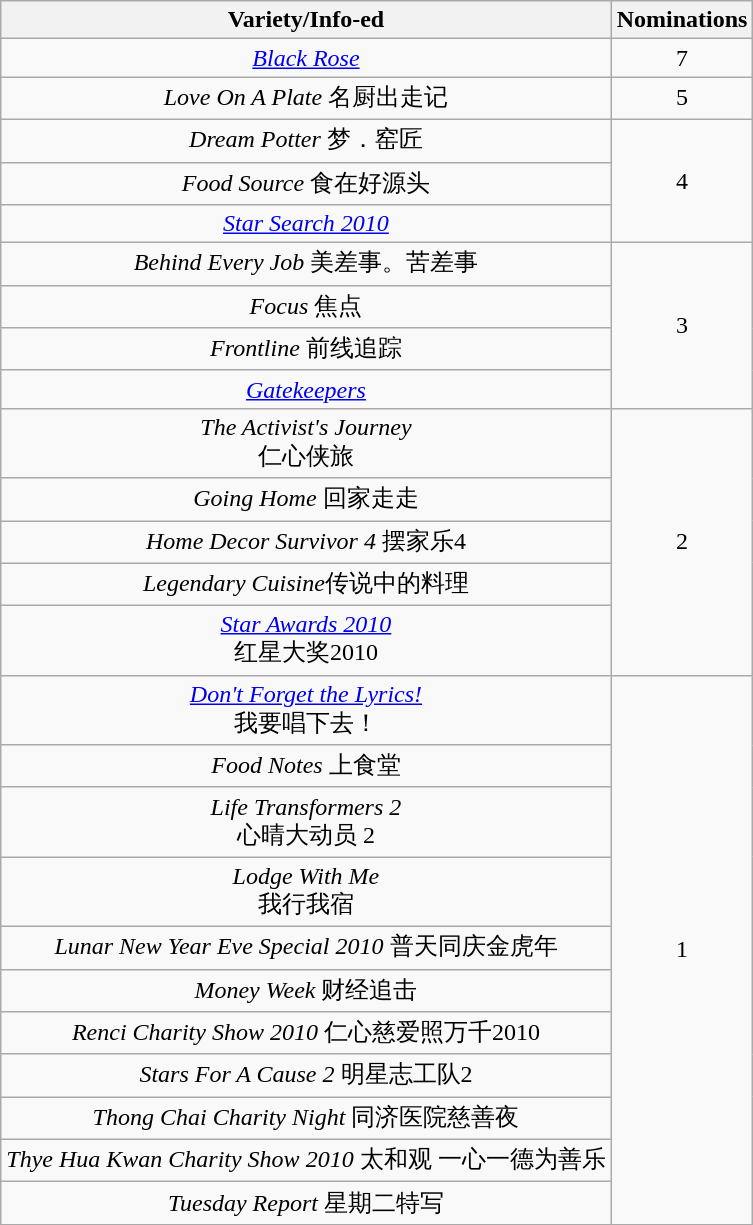<table class="wikitable" style="text-align: center">
<tr>
<th>Variety/Info-ed</th>
<th>Nominations</th>
</tr>
<tr>
<td><em><a href='#'>Black Rose</a></em></td>
<td>7</td>
</tr>
<tr>
<td><em>Love On A Plate</em> 名厨出走记</td>
<td>5</td>
</tr>
<tr>
<td><em>Dream Potter</em> 梦．窑匠</td>
<td rowspan=3>4</td>
</tr>
<tr>
<td><em>Food Source</em> 食在好源头</td>
</tr>
<tr>
<td><em><a href='#'>Star Search 2010</a></em></td>
</tr>
<tr>
<td><em>Behind Every Job</em> 美差事。苦差事</td>
<td rowspan=4>3</td>
</tr>
<tr>
<td><em>Focus</em> 焦点</td>
</tr>
<tr>
<td><em>Frontline</em> 前线追踪</td>
</tr>
<tr>
<td><em><a href='#'>Gatekeepers</a></em></td>
</tr>
<tr>
<td><em>The Activist's Journey</em> <br>仁心侠旅</td>
<td rowspan=5>2</td>
</tr>
<tr>
<td><em>Going Home</em> 回家走走</td>
</tr>
<tr>
<td><em>Home Decor Survivor 4</em> 摆家乐4</td>
</tr>
<tr>
<td><em>Legendary Cuisine</em>传说中的料理</td>
</tr>
<tr>
<td><em><a href='#'>Star Awards 2010</a></em> <br>红星大奖2010</td>
</tr>
<tr>
<td><em><a href='#'>Don't Forget the Lyrics!</a></em> <br>我要唱下去！</td>
<td rowspan=11>1</td>
</tr>
<tr>
<td><em>Food Notes</em> 上食堂</td>
</tr>
<tr>
<td><em>Life Transformers 2</em><br> 心晴大动员 2</td>
</tr>
<tr>
<td><em>Lodge With Me</em> <br>我行我宿</td>
</tr>
<tr>
<td><em>Lunar New Year Eve Special 2010</em> 普天同庆金虎年</td>
</tr>
<tr>
<td><em>Money Week</em> 财经追击</td>
</tr>
<tr>
<td><em>Renci Charity Show 2010</em> 仁心慈爱照万千2010</td>
</tr>
<tr>
<td><em>Stars For A Cause 2</em> 明星志工队2</td>
</tr>
<tr>
<td><em>Thong Chai Charity Night</em> 同济医院慈善夜</td>
</tr>
<tr>
<td><em>Thye Hua Kwan Charity Show 2010</em> 太和观 一心一德为善乐</td>
</tr>
<tr>
<td><em>Tuesday Report</em> 星期二特写</td>
</tr>
<tr>
</tr>
</table>
